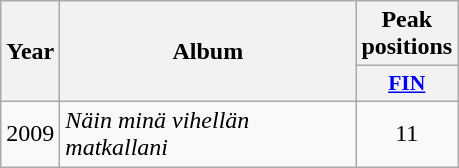<table class="wikitable">
<tr>
<th align="center" rowspan="2" width="10">Year</th>
<th align="center" rowspan="2" width="190">Album</th>
<th align="center" colspan="1" width="20">Peak positions</th>
</tr>
<tr>
<th scope="col" style="width:3em;font-size:90%;"><a href='#'>FIN</a><br></th>
</tr>
<tr>
<td style="text-align:center;">2009</td>
<td><em>Näin minä vihellän matkallani</em></td>
<td style="text-align:center;">11</td>
</tr>
</table>
